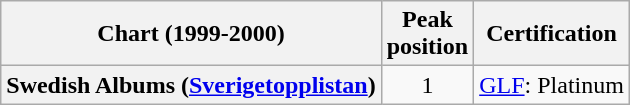<table class="wikitable plainrowheaders">
<tr>
<th scope="col">Chart (1999-2000)</th>
<th scope="col">Peak<br>position</th>
<th scope="col">Certification</th>
</tr>
<tr>
<th scope="row">Swedish Albums (<a href='#'>Sverigetopplistan</a>)</th>
<td align="center">1</td>
<td><a href='#'>GLF</a>: Platinum</td>
</tr>
</table>
